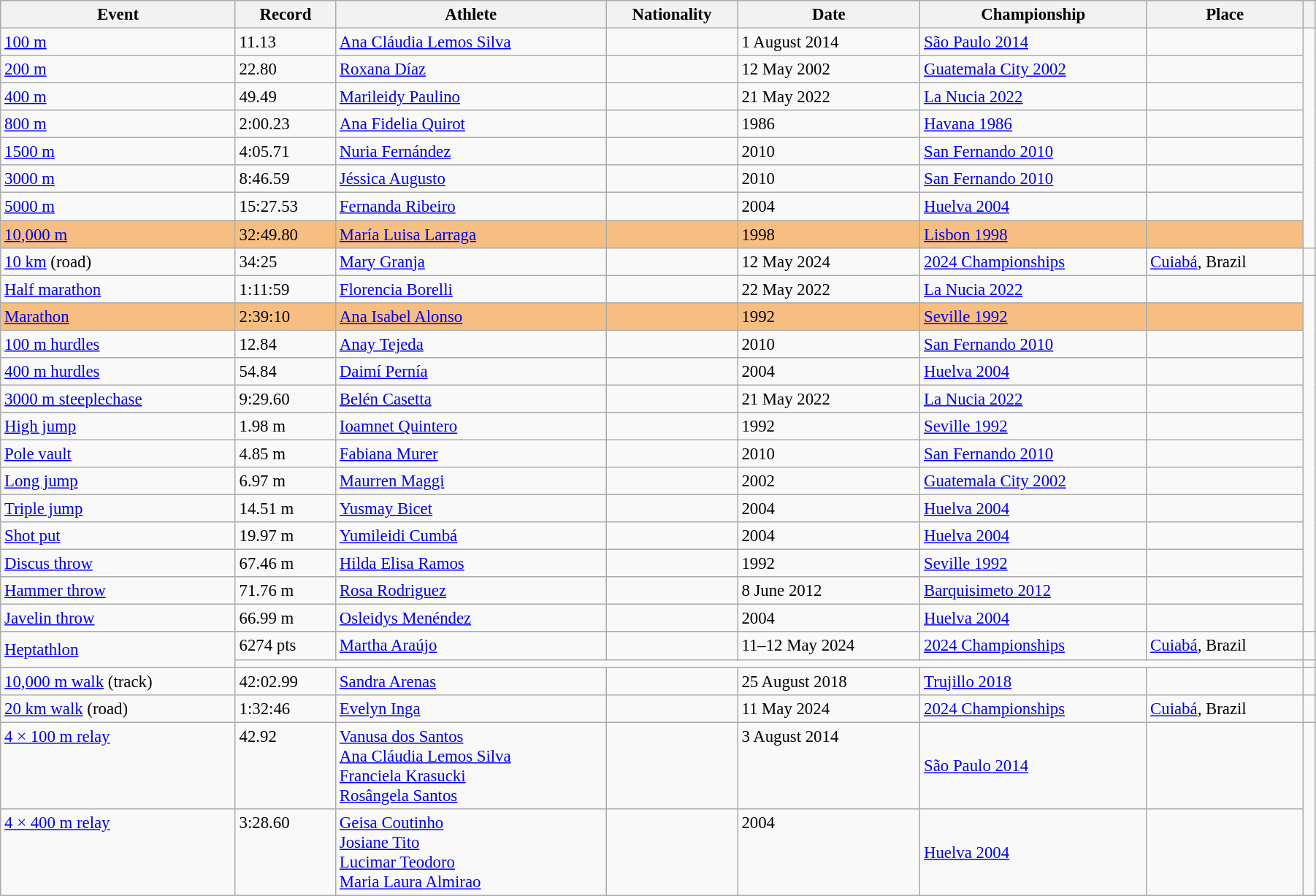<table class="wikitable" style="font-size:95%; width: 95%;">
<tr>
<th>Event</th>
<th>Record</th>
<th>Athlete</th>
<th>Nationality</th>
<th>Date</th>
<th>Championship</th>
<th>Place</th>
<th></th>
</tr>
<tr>
<td><a href='#'>100 m</a></td>
<td>11.13 </td>
<td><a href='#'>Ana Cláudia Lemos Silva</a></td>
<td></td>
<td>1 August 2014</td>
<td><a href='#'>São Paulo 2014</a></td>
<td></td>
</tr>
<tr>
<td><a href='#'>200 m</a></td>
<td>22.80 </td>
<td><a href='#'>Roxana Díaz</a></td>
<td></td>
<td>12 May 2002</td>
<td><a href='#'>Guatemala City 2002</a></td>
<td></td>
</tr>
<tr>
<td><a href='#'>400 m</a></td>
<td>49.49</td>
<td><a href='#'>Marileidy Paulino</a></td>
<td></td>
<td>21 May 2022</td>
<td><a href='#'>La Nucia 2022</a></td>
<td></td>
</tr>
<tr>
<td><a href='#'>800 m</a></td>
<td>2:00.23</td>
<td><a href='#'>Ana Fidelia Quirot</a></td>
<td></td>
<td>1986</td>
<td><a href='#'>Havana 1986</a></td>
<td></td>
</tr>
<tr>
<td><a href='#'>1500 m</a></td>
<td>4:05.71</td>
<td><a href='#'>Nuria Fernández</a></td>
<td></td>
<td>2010</td>
<td><a href='#'>San Fernando 2010</a></td>
<td></td>
</tr>
<tr>
<td><a href='#'>3000 m</a></td>
<td>8:46.59</td>
<td><a href='#'>Jéssica Augusto</a></td>
<td></td>
<td>2010</td>
<td><a href='#'>San Fernando 2010</a></td>
<td></td>
</tr>
<tr>
<td><a href='#'>5000 m</a></td>
<td>15:27.53</td>
<td><a href='#'>Fernanda Ribeiro</a></td>
<td></td>
<td>2004</td>
<td><a href='#'>Huelva 2004</a></td>
<td></td>
</tr>
<tr bgcolor=#F7BE81>
<td><a href='#'>10,000 m</a></td>
<td>32:49.80</td>
<td><a href='#'>María Luisa Larraga</a></td>
<td></td>
<td>1998</td>
<td><a href='#'>Lisbon 1998</a></td>
<td></td>
</tr>
<tr>
<td><a href='#'>10 km</a> (road)</td>
<td>34:25</td>
<td><a href='#'>Mary Granja</a></td>
<td></td>
<td>12 May 2024</td>
<td><a href='#'>2024 Championships</a></td>
<td><a href='#'>Cuiabá</a>, Brazil</td>
<td></td>
</tr>
<tr>
<td><a href='#'>Half marathon</a></td>
<td>1:11:59</td>
<td><a href='#'>Florencia Borelli</a></td>
<td></td>
<td>22 May 2022</td>
<td><a href='#'>La Nucia 2022</a></td>
<td></td>
</tr>
<tr bgcolor=#F7BE81>
<td><a href='#'>Marathon</a></td>
<td>2:39:10</td>
<td><a href='#'>Ana Isabel Alonso</a></td>
<td></td>
<td>1992</td>
<td><a href='#'>Seville 1992</a></td>
<td></td>
</tr>
<tr>
<td><a href='#'>100 m hurdles</a></td>
<td>12.84</td>
<td><a href='#'>Anay Tejeda</a></td>
<td></td>
<td>2010</td>
<td><a href='#'>San Fernando 2010</a></td>
<td></td>
</tr>
<tr>
<td><a href='#'>400 m hurdles</a></td>
<td>54.84</td>
<td><a href='#'>Daimí Pernía</a></td>
<td></td>
<td>2004</td>
<td><a href='#'>Huelva 2004</a></td>
<td></td>
</tr>
<tr>
<td><a href='#'>3000 m steeplechase</a></td>
<td>9:29.60</td>
<td><a href='#'>Belén Casetta</a></td>
<td></td>
<td>21 May 2022</td>
<td><a href='#'>La Nucia 2022</a></td>
<td></td>
</tr>
<tr>
<td><a href='#'>High jump</a></td>
<td>1.98 m</td>
<td><a href='#'>Ioamnet Quintero</a></td>
<td></td>
<td>1992</td>
<td><a href='#'>Seville 1992</a></td>
<td></td>
</tr>
<tr>
<td><a href='#'>Pole vault</a></td>
<td>4.85 m</td>
<td><a href='#'>Fabiana Murer</a></td>
<td></td>
<td>2010</td>
<td><a href='#'>San Fernando 2010</a></td>
<td></td>
</tr>
<tr>
<td><a href='#'>Long jump</a></td>
<td>6.97 m</td>
<td><a href='#'>Maurren Maggi</a></td>
<td></td>
<td>2002</td>
<td><a href='#'>Guatemala City 2002</a></td>
<td></td>
</tr>
<tr>
<td><a href='#'>Triple jump</a></td>
<td>14.51 m</td>
<td><a href='#'>Yusmay Bicet</a></td>
<td></td>
<td>2004</td>
<td><a href='#'>Huelva 2004</a></td>
<td></td>
</tr>
<tr>
<td><a href='#'>Shot put</a></td>
<td>19.97 m</td>
<td><a href='#'>Yumileidi Cumbá</a></td>
<td></td>
<td>2004</td>
<td><a href='#'>Huelva 2004</a></td>
<td></td>
</tr>
<tr>
<td><a href='#'>Discus throw</a></td>
<td>67.46 m</td>
<td><a href='#'>Hilda Elisa Ramos</a></td>
<td></td>
<td>1992</td>
<td><a href='#'>Seville 1992</a></td>
<td></td>
</tr>
<tr>
<td><a href='#'>Hammer throw</a></td>
<td>71.76 m</td>
<td><a href='#'>Rosa Rodriguez</a></td>
<td></td>
<td>8 June 2012</td>
<td><a href='#'>Barquisimeto 2012</a></td>
<td></td>
</tr>
<tr>
<td><a href='#'>Javelin throw</a></td>
<td>66.99 m</td>
<td><a href='#'>Osleidys Menéndez</a></td>
<td></td>
<td>2004</td>
<td><a href='#'>Huelva 2004</a></td>
<td></td>
</tr>
<tr>
<td rowspan=2><a href='#'>Heptathlon</a></td>
<td>6274 pts</td>
<td><a href='#'>Martha Araújo</a></td>
<td></td>
<td>11–12 May 2024</td>
<td><a href='#'>2024 Championships</a></td>
<td><a href='#'>Cuiabá</a>, Brazil</td>
<td></td>
</tr>
<tr>
<td colspan=6></td>
<td></td>
</tr>
<tr>
<td><a href='#'>10,000 m walk</a> (track)</td>
<td>42:02.99</td>
<td><a href='#'>Sandra Arenas</a></td>
<td></td>
<td>25 August 2018</td>
<td><a href='#'>Trujillo 2018</a></td>
<td></td>
</tr>
<tr>
<td><a href='#'>20 km walk</a> (road)</td>
<td>1:32:46</td>
<td><a href='#'>Evelyn Inga</a></td>
<td></td>
<td>11 May 2024</td>
<td><a href='#'>2024 Championships</a></td>
<td><a href='#'>Cuiabá</a>, Brazil</td>
<td></td>
</tr>
<tr>
<td valign=top><a href='#'>4 × 100 m relay</a></td>
<td valign=top>42.92</td>
<td><a href='#'>Vanusa dos Santos</a><br><a href='#'>Ana Cláudia Lemos Silva</a><br><a href='#'>Franciela Krasucki</a><br><a href='#'>Rosângela Santos</a></td>
<td valign=top></td>
<td valign=top>3 August 2014</td>
<td><a href='#'>São Paulo 2014</a></td>
<td></td>
</tr>
<tr>
<td valign=top><a href='#'>4 × 400 m relay</a></td>
<td valign=top>3:28.60</td>
<td><a href='#'>Geisa Coutinho</a><br><a href='#'>Josiane Tito</a><br><a href='#'>Lucimar Teodoro</a><br><a href='#'>Maria Laura Almirao</a></td>
<td valign=top></td>
<td valign=top>2004</td>
<td><a href='#'>Huelva 2004</a></td>
<td></td>
</tr>
</table>
